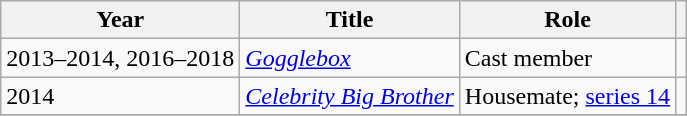<table class="wikitable plainrowheaders sortable">
<tr>
<th>Year</th>
<th>Title</th>
<th>Role</th>
<th class="unsortable"></th>
</tr>
<tr>
<td>2013–2014, 2016–2018</td>
<td><em><a href='#'>Gogglebox</a></em></td>
<td>Cast member</td>
<td align="center"></td>
</tr>
<tr>
<td>2014</td>
<td><em><a href='#'>Celebrity Big Brother</a></em></td>
<td>Housemate; <a href='#'>series 14</a></td>
<td align="center"></td>
</tr>
<tr>
</tr>
</table>
